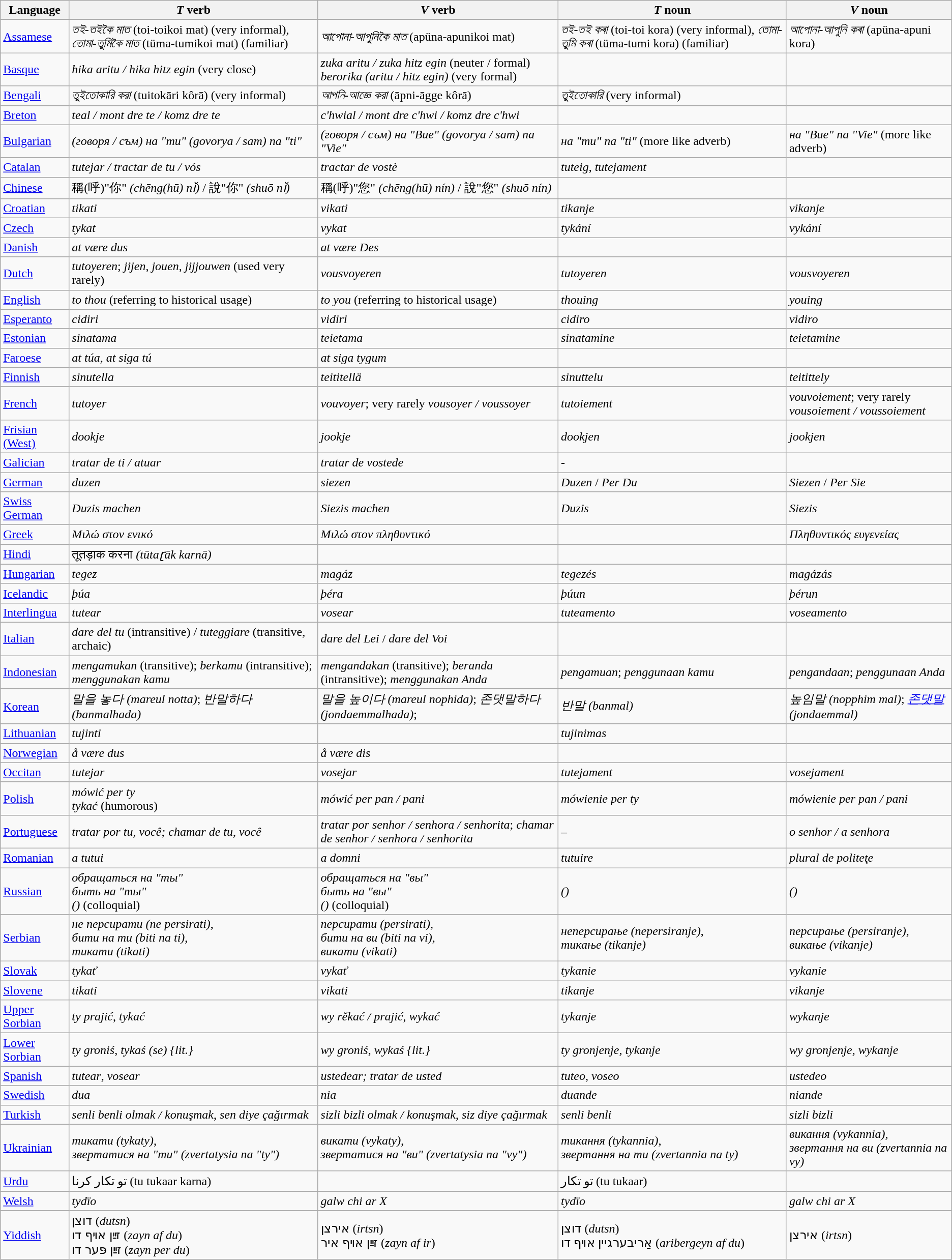<table class="wikitable">
<tr>
<th scope="col">Language</th>
<th scope="col"><em>T</em> verb</th>
<th scope="col"><em>V</em> verb</th>
<th scope="col"><em>T</em> noun</th>
<th scope="col"><em>V</em> noun</th>
</tr>
<tr>
</tr>
<tr>
<td><a href='#'>Assamese</a></td>
<td><em>তই-তইকৈ মাত</em> (toi-toikoi mat) (very informal), <em>তোমা-তুমিকৈ মাত</em> (tüma-tumikoi mat) (familiar)</td>
<td><em>আপোনা-আপুনিকৈ মাত</em> (apüna-apunikoi mat)</td>
<td><em>তই-তই কৰা</em> (toi-toi kora) (very informal), <em>তোমা-তুমি কৰা</em> (tüma-tumi kora) (familiar)</td>
<td><em>আপোনা-আপুনি কৰা</em> (apüna-apuni kora)</td>
</tr>
<tr>
<td><a href='#'>Basque</a></td>
<td><em>hika aritu / hika hitz egin</em> (very close)</td>
<td><em>zuka aritu / zuka hitz egin</em> (neuter / formal) <br> <em>berorika (aritu / hitz egin)</em> (very formal)</td>
<td></td>
<td></td>
</tr>
<tr>
<td><a href='#'>Bengali</a></td>
<td><em>তুইতোকারি করা</em> (tuitokāri kôrā) (very informal)</td>
<td><em>আপনি-আজ্ঞে করা</em> (āpni-āgge kôrā)</td>
<td><em>তুইতোকারি</em> (very informal)</td>
<td></td>
</tr>
<tr>
<td><a href='#'>Breton</a></td>
<td><em>teal / mont dre te / komz dre te</em></td>
<td><em>c'hwial / mont dre c'hwi / komz dre c'hwi</em></td>
<td></td>
<td></td>
</tr>
<tr>
<td><a href='#'>Bulgarian</a></td>
<td><em>(говоря / съм) на "ти" (govorya / sam) na "ti"</em></td>
<td><em>(говоря / съм) на "Вие" (govorya / sam) na "Vie"</em></td>
<td><em>на "ти" na "ti"</em> (more like adverb)</td>
<td><em>на "Вие" na "Vie"</em> (more like adverb)</td>
</tr>
<tr>
<td><a href='#'>Catalan</a></td>
<td><em>tutejar / tractar de tu / vós</em></td>
<td><em>tractar de vostè</em></td>
<td><em>tuteig</em>, <em>tutejament</em></td>
<td></td>
</tr>
<tr>
<td><a href='#'>Chinese</a></td>
<td>稱(呼)"你" <em>(chēng(hū) nǐ)</em> / 說"你" <em>(shuō nǐ)</em></td>
<td>稱(呼)"您" <em>(chēng(hū) nín)</em> / 說"您" <em>(shuō nín)</em></td>
<td></td>
<td></td>
</tr>
<tr>
<td><a href='#'>Croatian</a></td>
<td><em>tikati</em></td>
<td><em>vikati</em></td>
<td><em>tikanje</em></td>
<td><em>vikanje</em></td>
</tr>
<tr>
<td><a href='#'>Czech</a></td>
<td><em>tykat</em></td>
<td><em>vykat</em></td>
<td><em>tykání</em></td>
<td><em>vykání</em></td>
</tr>
<tr>
<td><a href='#'>Danish</a></td>
<td><em>at være dus</em></td>
<td><em>at være Des</em></td>
<td></td>
<td></td>
</tr>
<tr>
<td><a href='#'>Dutch</a></td>
<td><em>tutoyeren</em>; <em>jijen</em>, <em>jouen</em>, <em>jijjouwen</em> (used very rarely)</td>
<td><em>vousvoyeren</em></td>
<td><em>tutoyeren</em></td>
<td><em>vousvoyeren</em></td>
</tr>
<tr>
<td><a href='#'>English</a></td>
<td><em>to thou</em> (referring to historical usage)</td>
<td><em>to you</em> (referring to historical usage)</td>
<td><em>thouing</em></td>
<td><em>youing</em></td>
</tr>
<tr>
<td><a href='#'>Esperanto</a></td>
<td><em>cidiri</em></td>
<td><em>vidiri</em></td>
<td><em>cidiro</em></td>
<td><em>vidiro</em></td>
</tr>
<tr>
<td><a href='#'>Estonian</a></td>
<td><em>sinatama</em></td>
<td><em>teietama</em></td>
<td><em>sinatamine</em></td>
<td><em>teietamine</em></td>
</tr>
<tr>
<td><a href='#'>Faroese</a></td>
<td><em>at túa</em>, <em>at siga tú</em></td>
<td><em>at siga tygum</em></td>
<td></td>
<td></td>
</tr>
<tr>
<td><a href='#'>Finnish</a></td>
<td><em>sinutella</em></td>
<td><em>teititellä</em></td>
<td><em>sinuttelu</em></td>
<td><em>teitittely</em></td>
</tr>
<tr>
<td><a href='#'>French</a></td>
<td><em>tutoyer</em></td>
<td><em>vouvoyer</em>; very rarely <em>vousoyer / voussoyer</em></td>
<td><em>tutoiement</em></td>
<td><em>vouvoiement</em>; very rarely <em>vousoiement / voussoiement</em></td>
</tr>
<tr>
<td><a href='#'>Frisian (West)</a></td>
<td><em>dookje</em></td>
<td><em>jookje</em></td>
<td><em>dookjen</em></td>
<td><em>jookjen</em></td>
</tr>
<tr>
<td><a href='#'>Galician</a></td>
<td><em>tratar de ti / atuar</em></td>
<td><em>tratar de vostede</em></td>
<td>-</td>
<td></td>
</tr>
<tr>
<td><a href='#'>German</a></td>
<td><em>duzen</em></td>
<td><em>siezen</em></td>
<td><em>Duzen</em> / <em>Per Du</em></td>
<td><em>Siezen</em> / <em>Per Sie</em></td>
</tr>
<tr>
<td><a href='#'>Swiss German</a></td>
<td><em>Duzis machen</em></td>
<td><em>Siezis machen</em></td>
<td><em>Duzis</em></td>
<td><em>Siezis</em></td>
</tr>
<tr>
<td><a href='#'>Greek</a></td>
<td><em>Μιλώ στον ενικό</em></td>
<td><em>Μιλώ στον πληθυντικό</em></td>
<td></td>
<td><em>Πληθυντικός ευγενείας</em></td>
</tr>
<tr>
<td><a href='#'>Hindi</a></td>
<td>तूतड़ाक करना <em>(tūtaɽāk karnā)</em></td>
<td></td>
<td></td>
<td></td>
</tr>
<tr>
<td><a href='#'>Hungarian</a></td>
<td><em>tegez</em></td>
<td><em>magáz</em></td>
<td><em>tegezés</em></td>
<td><em>magázás</em></td>
</tr>
<tr>
<td><a href='#'>Icelandic</a></td>
<td><em>þúa</em></td>
<td><em>þéra</em></td>
<td><em>þúun</em></td>
<td><em>þérun</em></td>
</tr>
<tr>
<td><a href='#'>Interlingua</a></td>
<td><em>tutear</em></td>
<td><em>vosear</em></td>
<td><em>tuteamento</em></td>
<td><em>voseamento</em></td>
</tr>
<tr>
<td><a href='#'>Italian</a></td>
<td><em>dare del tu</em> (intransitive) / <em>tuteggiare</em> (transitive, archaic)</td>
<td><em>dare del Lei</em> / <em>dare del Voi</em></td>
<td></td>
</tr>
<tr>
<td><a href='#'>Indonesian</a></td>
<td><em>mengamukan</em> (transitive); <em>berkamu</em> (intransitive); <em>menggunakan kamu</em></td>
<td><em>mengandakan</em> (transitive); <em>beranda</em> (intransitive); <em>menggunakan Anda</em></td>
<td><em>pengamuan</em>; <em>penggunaan kamu</em></td>
<td><em>pengandaan</em>; <em>penggunaan Anda</em></td>
</tr>
<tr>
<td><a href='#'>Korean</a></td>
<td><em>말을 놓다 (mareul notta)</em>; <em>반말하다 (banmalhada)</em></td>
<td><em>말을 높이다 (mareul nophida)</em>; <em>존댓말하다 (jondaemmalhada)</em>;</td>
<td><em>반말 (banmal)</em></td>
<td><em>높임말 (nopphim mal)</em>; <em><a href='#'>존댓말</a> (jondaemmal)</em></td>
</tr>
<tr>
<td><a href='#'>Lithuanian</a></td>
<td><em>tujinti</em></td>
<td></td>
<td><em>tujinimas</em></td>
<td></td>
</tr>
<tr>
<td><a href='#'>Norwegian</a></td>
<td><em>å være dus</em></td>
<td><em>å være dis</em></td>
<td></td>
<td></td>
</tr>
<tr>
<td><a href='#'>Occitan</a></td>
<td><em>tutejar</em></td>
<td><em>vosejar</em></td>
<td><em>tutejament</em></td>
<td><em>vosejament</em></td>
</tr>
<tr>
<td><a href='#'>Polish</a></td>
<td><em>mówić per ty</em><br><em>tykać</em> (humorous)</td>
<td><em>mówić per pan / pani</em></td>
<td><em>mówienie per ty</em></td>
<td><em>mówienie per pan / pani</em></td>
</tr>
<tr>
<td><a href='#'>Portuguese</a></td>
<td><em>tratar por tu, você; chamar de tu, você</em></td>
<td><em>tratar por senhor / senhora / senhorita</em>; <em>chamar de senhor / senhora / senhorita</em></td>
<td>–</td>
<td><em>o senhor / a senhora</em></td>
</tr>
<tr>
<td><a href='#'>Romanian</a></td>
<td><em>a tutui</em></td>
<td><em>a domni</em></td>
<td><em>tutuire</em></td>
<td><em>plural de politeţe</em></td>
</tr>
<tr>
<td><a href='#'>Russian</a></td>
<td><em>обращаться на "ты"</em><br><em>быть на "ты"</em><br><em> ()</em> (colloquial)</td>
<td><em>обращаться на "вы"</em><br><em>быть на "вы"</em><br><em> ()</em> (colloquial)</td>
<td><em> ()</em></td>
<td><em> ()</em></td>
</tr>
<tr>
<td><a href='#'>Serbian</a></td>
<td><em>не персирати (ne persirati)</em>,<br><em>бити на ти (biti na ti)</em>,<br><em>тикати (tikati)</em></td>
<td><em>персирати (persirati)</em>,<br><em>бити на ви (biti na vi)</em>,<br><em>викати (vikati)</em></td>
<td><em>неперсирање (nepersiranje)</em>,<br><em>тикање (tikanje)</em></td>
<td><em>персирање (persiranje)</em>,<br><em>викање (vikanje)</em></td>
</tr>
<tr>
<td><a href='#'>Slovak</a></td>
<td><em>tykať</em></td>
<td><em>vykať</em></td>
<td><em>tykanie</em></td>
<td><em>vykanie</em></td>
</tr>
<tr>
<td><a href='#'>Slovene</a></td>
<td><em>tikati</em></td>
<td><em>vikati</em></td>
<td><em>tikanje</em></td>
<td><em>vikanje</em></td>
</tr>
<tr>
<td><a href='#'>Upper Sorbian</a></td>
<td><em>ty prajić</em>, <em>tykać</em></td>
<td><em>wy rěkać / prajić</em>, <em>wykać</em></td>
<td><em>tykanje</em></td>
<td><em>wykanje</em></td>
</tr>
<tr>
<td><a href='#'>Lower Sorbian</a></td>
<td><em>ty groniś</em>, <em>tykaś (se) {lit.}</em></td>
<td><em>wy groniś</em>, <em>wykaś {lit.}</em></td>
<td><em>ty gronjenje, tykanje</em></td>
<td><em>wy gronjenje, wykanje</em></td>
</tr>
<tr>
<td><a href='#'>Spanish</a></td>
<td><em>tutear</em>, <em>vosear</em></td>
<td><em>ustedear; tratar de usted</em></td>
<td><em>tuteo</em>, <em>voseo</em></td>
<td><em>ustedeo</em></td>
</tr>
<tr>
<td><a href='#'>Swedish</a></td>
<td><em>dua</em></td>
<td><em>nia</em></td>
<td><em>duande</em></td>
<td><em>niande</em></td>
</tr>
<tr>
<td><a href='#'>Turkish</a></td>
<td><em>senli benli olmak / konuşmak</em>, <em>sen diye çağırmak</em></td>
<td><em>sizli bizli olmak / konuşmak</em>, <em>siz diye çağırmak</em></td>
<td><em>senli benli</em></td>
<td><em>sizli bizli</em></td>
</tr>
<tr>
<td><a href='#'>Ukrainian</a></td>
<td><em>тикати (tykaty)</em>,<br><em>звертатися на "ти" (zvertatysia na "ty")</em></td>
<td><em>викати (vykaty)</em>,<br><em>звертатися на "ви" (zvertatysia na "vy")</em></td>
<td><em>тикання (tykannia)</em>,<br><em>звертання на ти (zvertannia na ty)</em></td>
<td><em>викання (vykannia)</em>,<br><em>звертання на ви (zvertannia na vy)</em></td>
</tr>
<tr>
<td><a href='#'>Urdu</a></td>
<td>تو تکار کرنا (tu tukaar karna)</td>
<td></td>
<td>تو تکار (tu tukaar)</td>
<td></td>
</tr>
<tr>
<td><a href='#'>Welsh</a></td>
<td><em>tydïo</em></td>
<td><em>galw chi ar X</em></td>
<td><em>tydïo</em></td>
<td><em>galw chi ar X</em></td>
</tr>
<tr>
<td><a href='#'>Yiddish</a></td>
<td>דוצן (<em>dutsn</em>) <br> זײַן אױף דו (<em>zayn af du</em>) <br> זײַן פּער דו (<em>zayn per du</em>)</td>
<td>אירצן (<em>irtsn</em>) <br> זײַן אױף איר (<em>zayn af ir</em>)</td>
<td>דוצן (<em>dutsn</em>) <br> אַריבערגיין אױף דו (<em>aribergeyn af du</em>)</td>
<td>אירצן (<em>irtsn</em>)</td>
</tr>
</table>
